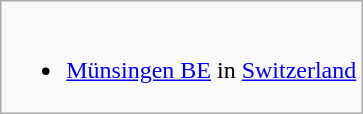<table class="wikitable">
<tr valign="top">
<td><br><ul><li> <a href='#'>Münsingen BE</a> in <a href='#'>Switzerland</a></li></ul></td>
</tr>
</table>
